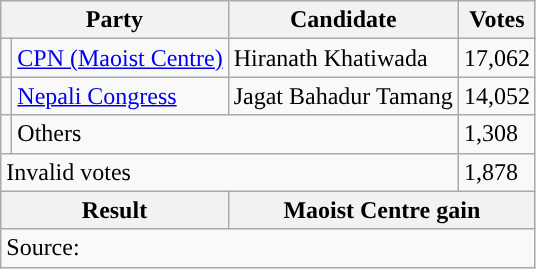<table class="wikitable">
<tr>
<th colspan="2">Party</th>
<th>Candidate</th>
<th>Votes</th>
</tr>
<tr>
<td style="background-color:"></td>
<td><a href='#'>CPN (Maoist Centre)</a></td>
<td>Hiranath Khatiwada</td>
<td>17,062</td>
</tr>
<tr>
<td style="background-color:"></td>
<td><a href='#'>Nepali Congress</a></td>
<td>Jagat Bahadur Tamang</td>
<td>14,052</td>
</tr>
<tr>
<td></td>
<td colspan="2">Others</td>
<td>1,308</td>
</tr>
<tr>
<td colspan="3">Invalid votes</td>
<td>1,878</td>
</tr>
<tr>
<th colspan="2">Result</th>
<th colspan="2">Maoist Centre gain</th>
</tr>
<tr>
<td colspan="4">Source: </td>
</tr>
</table>
